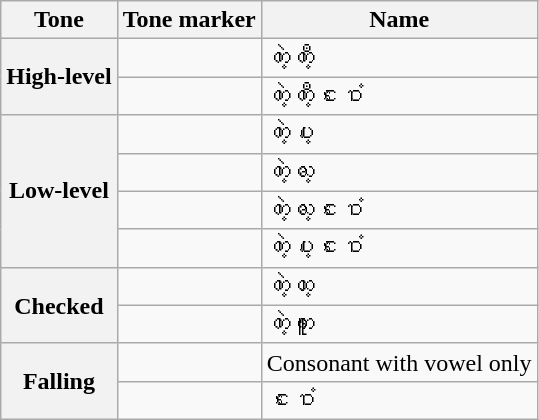<table class="wikitable letters-table">
<tr>
<th>Tone</th>
<th>Tone marker</th>
<th>Name</th>
</tr>
<tr>
<th rowspan=2>High-level</th>
<td></td>
<td>ကဲၪ့ကီၪ့ </td>
</tr>
<tr>
<td></td>
<td>ကဲၪ့ကီၪ့ငၭၥံၫ </td>
</tr>
<tr>
<th rowspan=4>Low-level</th>
<td></td>
<td>ကဲၪ့ပ့ၪ </td>
</tr>
<tr>
<td></td>
<td>ကဲၪ့လၩ့ </td>
</tr>
<tr>
<td></td>
<td>ကဲၪ့လၩ့ငၭၥံၫ </td>
</tr>
<tr>
<td></td>
<td>ကဲၪ့ပ့ၪငၭၥံၫ </td>
</tr>
<tr>
<th rowspan= 2>Checked</th>
<td></td>
<td>ကဲၪ့ထၪ့ </td>
</tr>
<tr>
<td></td>
<td>ကဲၪ့ကူၭ </td>
</tr>
<tr>
<th rowspan=2>Falling</th>
<td></td>
<td>Consonant with vowel only</td>
</tr>
<tr>
<td></td>
<td>ငၭၥံၫ </td>
</tr>
</table>
